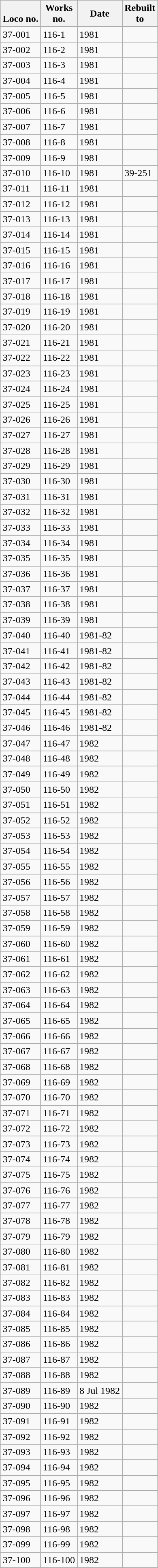<table class="wikitable collapsible sortable collapsed" style="margin:0.5em auto; font-size:100%;">
<tr>
<th><br>Loco no.</th>
<th>Works<br>no.</th>
<th>Date<br></th>
<th>Rebuilt<br>to</th>
</tr>
<tr>
<td>37-001</td>
<td>116-1</td>
<td>1981</td>
<td></td>
</tr>
<tr>
<td>37-002</td>
<td>116-2</td>
<td>1981</td>
<td></td>
</tr>
<tr>
<td>37-003</td>
<td>116-3</td>
<td>1981</td>
<td></td>
</tr>
<tr>
<td>37-004</td>
<td>116-4</td>
<td>1981</td>
<td></td>
</tr>
<tr>
<td>37-005</td>
<td>116-5</td>
<td>1981</td>
<td></td>
</tr>
<tr>
<td>37-006</td>
<td>116-6</td>
<td>1981</td>
<td></td>
</tr>
<tr>
<td>37-007</td>
<td>116-7</td>
<td>1981</td>
<td></td>
</tr>
<tr>
<td>37-008</td>
<td>116-8</td>
<td>1981</td>
<td></td>
</tr>
<tr>
<td>37-009</td>
<td>116-9</td>
<td>1981</td>
<td></td>
</tr>
<tr>
<td>37-010</td>
<td>116-10</td>
<td>1981</td>
<td>39-251</td>
</tr>
<tr>
<td>37-011</td>
<td>116-11</td>
<td>1981</td>
<td></td>
</tr>
<tr>
<td>37-012</td>
<td>116-12</td>
<td>1981</td>
<td></td>
</tr>
<tr>
<td>37-013</td>
<td>116-13</td>
<td>1981</td>
<td></td>
</tr>
<tr>
<td>37-014</td>
<td>116-14</td>
<td>1981</td>
<td></td>
</tr>
<tr>
<td>37-015</td>
<td>116-15</td>
<td>1981</td>
<td></td>
</tr>
<tr>
<td>37-016</td>
<td>116-16</td>
<td>1981</td>
<td></td>
</tr>
<tr>
<td>37-017</td>
<td>116-17</td>
<td>1981</td>
<td></td>
</tr>
<tr>
<td>37-018</td>
<td>116-18</td>
<td>1981</td>
<td></td>
</tr>
<tr>
<td>37-019</td>
<td>116-19</td>
<td>1981</td>
<td></td>
</tr>
<tr>
<td>37-020</td>
<td>116-20</td>
<td>1981</td>
<td></td>
</tr>
<tr>
<td>37-021</td>
<td>116-21</td>
<td>1981</td>
<td></td>
</tr>
<tr>
<td>37-022</td>
<td>116-22</td>
<td>1981</td>
<td></td>
</tr>
<tr>
<td>37-023</td>
<td>116-23</td>
<td>1981</td>
<td></td>
</tr>
<tr>
<td>37-024</td>
<td>116-24</td>
<td>1981</td>
<td></td>
</tr>
<tr>
<td>37-025</td>
<td>116-25</td>
<td>1981</td>
<td></td>
</tr>
<tr>
<td>37-026</td>
<td>116-26</td>
<td>1981</td>
<td></td>
</tr>
<tr>
<td>37-027</td>
<td>116-27</td>
<td>1981</td>
<td></td>
</tr>
<tr>
<td>37-028</td>
<td>116-28</td>
<td>1981</td>
<td></td>
</tr>
<tr>
<td>37-029</td>
<td>116-29</td>
<td>1981</td>
<td></td>
</tr>
<tr>
<td>37-030</td>
<td>116-30</td>
<td>1981</td>
<td></td>
</tr>
<tr>
<td>37-031</td>
<td>116-31</td>
<td>1981</td>
<td></td>
</tr>
<tr>
<td>37-032</td>
<td>116-32</td>
<td>1981</td>
<td></td>
</tr>
<tr>
<td>37-033</td>
<td>116-33</td>
<td>1981</td>
<td></td>
</tr>
<tr>
<td>37-034</td>
<td>116-34</td>
<td>1981</td>
<td></td>
</tr>
<tr>
<td>37-035</td>
<td>116-35</td>
<td>1981</td>
<td></td>
</tr>
<tr>
<td>37-036</td>
<td>116-36</td>
<td>1981</td>
<td></td>
</tr>
<tr>
<td>37-037</td>
<td>116-37</td>
<td>1981</td>
<td></td>
</tr>
<tr>
<td>37-038</td>
<td>116-38</td>
<td>1981</td>
<td></td>
</tr>
<tr>
<td>37-039</td>
<td>116-39</td>
<td>1981</td>
<td></td>
</tr>
<tr>
<td>37-040</td>
<td>116-40</td>
<td>1981-82</td>
<td></td>
</tr>
<tr>
<td>37-041</td>
<td>116-41</td>
<td>1981-82</td>
<td></td>
</tr>
<tr>
<td>37-042</td>
<td>116-42</td>
<td>1981-82</td>
<td></td>
</tr>
<tr>
<td>37-043</td>
<td>116-43</td>
<td>1981-82</td>
<td></td>
</tr>
<tr>
<td>37-044</td>
<td>116-44</td>
<td>1981-82</td>
<td></td>
</tr>
<tr>
<td>37-045</td>
<td>116-45</td>
<td>1981-82</td>
<td></td>
</tr>
<tr>
<td>37-046</td>
<td>116-46</td>
<td>1981-82</td>
<td></td>
</tr>
<tr>
<td>37-047</td>
<td>116-47</td>
<td>1982</td>
<td></td>
</tr>
<tr>
<td>37-048</td>
<td>116-48</td>
<td>1982</td>
<td></td>
</tr>
<tr>
<td>37-049</td>
<td>116-49</td>
<td>1982</td>
<td></td>
</tr>
<tr>
<td>37-050</td>
<td>116-50</td>
<td>1982</td>
<td></td>
</tr>
<tr>
<td>37-051</td>
<td>116-51</td>
<td>1982</td>
<td></td>
</tr>
<tr>
<td>37-052</td>
<td>116-52</td>
<td>1982</td>
<td></td>
</tr>
<tr>
<td>37-053</td>
<td>116-53</td>
<td>1982</td>
<td></td>
</tr>
<tr>
<td>37-054</td>
<td>116-54</td>
<td>1982</td>
<td></td>
</tr>
<tr>
<td>37-055</td>
<td>116-55</td>
<td>1982</td>
<td></td>
</tr>
<tr>
<td>37-056</td>
<td>116-56</td>
<td>1982</td>
<td></td>
</tr>
<tr>
<td>37-057</td>
<td>116-57</td>
<td>1982</td>
<td></td>
</tr>
<tr>
<td>37-058</td>
<td>116-58</td>
<td>1982</td>
<td></td>
</tr>
<tr>
<td>37-059</td>
<td>116-59</td>
<td>1982</td>
<td></td>
</tr>
<tr>
<td>37-060</td>
<td>116-60</td>
<td>1982</td>
<td></td>
</tr>
<tr>
<td>37-061</td>
<td>116-61</td>
<td>1982</td>
<td></td>
</tr>
<tr>
<td>37-062</td>
<td>116-62</td>
<td>1982</td>
<td></td>
</tr>
<tr>
<td>37-063</td>
<td>116-63</td>
<td>1982</td>
<td></td>
</tr>
<tr>
<td>37-064</td>
<td>116-64</td>
<td>1982</td>
<td></td>
</tr>
<tr>
<td>37-065</td>
<td>116-65</td>
<td>1982</td>
<td></td>
</tr>
<tr>
<td>37-066</td>
<td>116-66</td>
<td>1982</td>
<td></td>
</tr>
<tr>
<td>37-067</td>
<td>116-67</td>
<td>1982</td>
<td></td>
</tr>
<tr>
<td>37-068</td>
<td>116-68</td>
<td>1982</td>
<td></td>
</tr>
<tr>
<td>37-069</td>
<td>116-69</td>
<td>1982</td>
<td></td>
</tr>
<tr>
<td>37-070</td>
<td>116-70</td>
<td>1982</td>
<td></td>
</tr>
<tr>
<td>37-071</td>
<td>116-71</td>
<td>1982</td>
<td></td>
</tr>
<tr>
<td>37-072</td>
<td>116-72</td>
<td>1982</td>
<td></td>
</tr>
<tr>
<td>37-073</td>
<td>116-73</td>
<td>1982</td>
<td></td>
</tr>
<tr>
<td>37-074</td>
<td>116-74</td>
<td>1982</td>
<td></td>
</tr>
<tr>
<td>37-075</td>
<td>116-75</td>
<td>1982</td>
<td></td>
</tr>
<tr>
<td>37-076</td>
<td>116-76</td>
<td>1982</td>
<td></td>
</tr>
<tr>
<td>37-077</td>
<td>116-77</td>
<td>1982</td>
<td></td>
</tr>
<tr>
<td>37-078</td>
<td>116-78</td>
<td>1982</td>
<td></td>
</tr>
<tr>
<td>37-079</td>
<td>116-79</td>
<td>1982</td>
<td></td>
</tr>
<tr>
<td>37-080</td>
<td>116-80</td>
<td>1982</td>
<td></td>
</tr>
<tr>
<td>37-081</td>
<td>116-81</td>
<td>1982</td>
<td></td>
</tr>
<tr>
<td>37-082</td>
<td>116-82</td>
<td>1982</td>
<td></td>
</tr>
<tr>
<td>37-083</td>
<td>116-83</td>
<td>1982</td>
<td></td>
</tr>
<tr>
<td>37-084</td>
<td>116-84</td>
<td>1982</td>
<td></td>
</tr>
<tr>
<td>37-085</td>
<td>116-85</td>
<td>1982</td>
<td></td>
</tr>
<tr>
<td>37-086</td>
<td>116-86</td>
<td>1982</td>
<td></td>
</tr>
<tr>
<td>37-087</td>
<td>116-87</td>
<td>1982</td>
<td></td>
</tr>
<tr>
<td>37-088</td>
<td>116-88</td>
<td>1982</td>
<td></td>
</tr>
<tr>
<td>37-089</td>
<td>116-89</td>
<td>8 Jul 1982</td>
<td></td>
</tr>
<tr>
<td>37-090</td>
<td>116-90</td>
<td>1982</td>
<td></td>
</tr>
<tr>
<td>37-091</td>
<td>116-91</td>
<td>1982</td>
<td></td>
</tr>
<tr>
<td>37-092</td>
<td>116-92</td>
<td>1982</td>
<td></td>
</tr>
<tr>
<td>37-093</td>
<td>116-93</td>
<td>1982</td>
<td></td>
</tr>
<tr>
<td>37-094</td>
<td>116-94</td>
<td>1982</td>
<td></td>
</tr>
<tr>
<td>37-095</td>
<td>116-95</td>
<td>1982</td>
<td></td>
</tr>
<tr>
<td>37-096</td>
<td>116-96</td>
<td>1982</td>
<td></td>
</tr>
<tr>
<td>37-097</td>
<td>116-97</td>
<td>1982</td>
<td></td>
</tr>
<tr>
<td>37-098</td>
<td>116-98</td>
<td>1982</td>
<td></td>
</tr>
<tr>
<td>37-099</td>
<td>116-99</td>
<td>1982</td>
<td></td>
</tr>
<tr>
<td>37-100</td>
<td>116-100</td>
<td>1982</td>
<td></td>
</tr>
<tr>
</tr>
</table>
